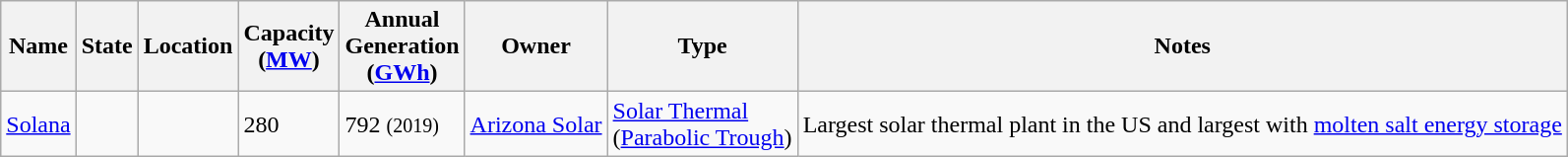<table class="wikitable sortable">
<tr>
<th>Name</th>
<th>State</th>
<th>Location</th>
<th>Capacity<br>(<a href='#'>MW</a>)</th>
<th>Annual<br>Generation<br>(<a href='#'>GWh</a>)</th>
<th>Owner</th>
<th>Type</th>
<th>Notes</th>
</tr>
<tr>
<td><a href='#'>Solana</a></td>
<td></td>
<td></td>
<td>280</td>
<td>792 <small>(2019)</small></td>
<td><a href='#'>Arizona Solar</a></td>
<td><a href='#'>Solar Thermal</a><br>(<a href='#'>Parabolic Trough</a>)</td>
<td>Largest solar thermal plant in the US and largest with <a href='#'>molten salt energy storage</a></td>
</tr>
</table>
